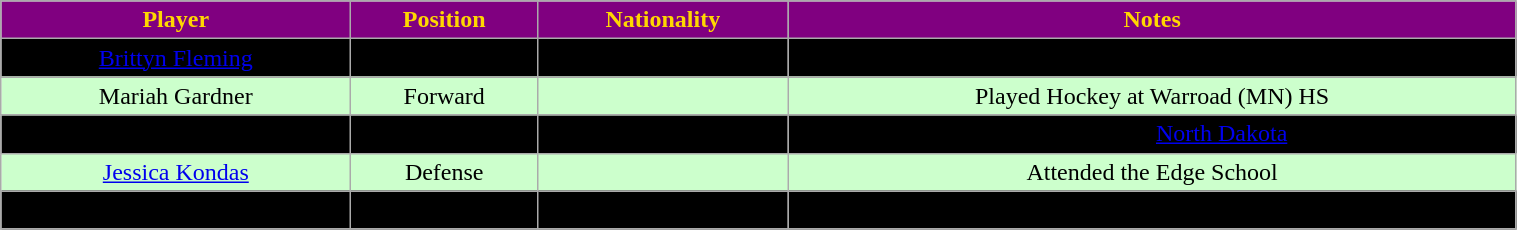<table class="wikitable" width="80%">
<tr align="center"  style="background:purple;color:gold;">
<td><strong>Player</strong></td>
<td><strong>Position</strong></td>
<td><strong>Nationality</strong></td>
<td><strong>Notes</strong></td>
</tr>
<tr align="center" bgcolor=" ">
<td><a href='#'>Brittyn Fleming</a></td>
<td>Forward</td>
<td></td>
<td>Attended Oregon (WI) HS</td>
</tr>
<tr align="center" bgcolor="#ccffcc">
<td>Mariah Gardner</td>
<td>Forward</td>
<td></td>
<td>Played Hockey at Warroad (MN) HS</td>
</tr>
<tr align="center" bgcolor=" ">
<td>Rebekah Kolstad</td>
<td>Forward</td>
<td></td>
<td>Transfer from <a href='#'>North Dakota</a></td>
</tr>
<tr align="center" bgcolor="#ccffcc">
<td><a href='#'>Jessica Kondas</a></td>
<td>Defense</td>
<td></td>
<td>Attended the Edge School</td>
</tr>
<tr align="center" bgcolor=" ">
<td>Tristen Truax</td>
<td>Forward</td>
<td></td>
<td>Attended Shakopee (MN) HS</td>
</tr>
<tr align="center" bgcolor=" ">
</tr>
</table>
